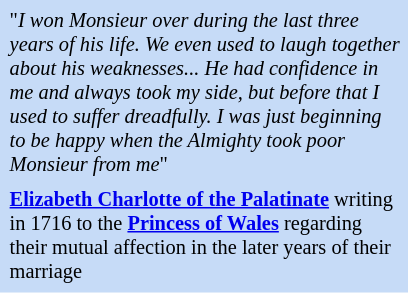<table class="toccolours" style="float: right; margin-left: 1em; margin-right: 1em; font-size: 85%; background:#c6dbf7; color:black; width:20em; max-width:40% clear:right;" cellspacing="5">
<tr>
<td style="text-align:left;">"<em>I won Monsieur over during the last three years of his life. We even used to laugh together about his weaknesses... He had confidence in me and always took my side, but before that I used to suffer dreadfully. I was just beginning to be happy when the Almighty took poor Monsieur from me</em>"</td>
</tr>
<tr>
<td style="text-align:left;"><strong><a href='#'>Elizabeth Charlotte of the Palatinate</a></strong> writing in 1716 to the <strong><a href='#'>Princess of Wales</a></strong> regarding their mutual affection in the later years of their marriage</td>
</tr>
</table>
